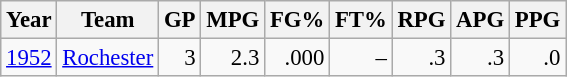<table class="wikitable sortable" style="font-size:95%; text-align:right;">
<tr>
<th>Year</th>
<th>Team</th>
<th>GP</th>
<th>MPG</th>
<th>FG%</th>
<th>FT%</th>
<th>RPG</th>
<th>APG</th>
<th>PPG</th>
</tr>
<tr>
<td style="text-align:left;"><a href='#'>1952</a></td>
<td style="text-align:left;"><a href='#'>Rochester</a></td>
<td>3</td>
<td>2.3</td>
<td>.000</td>
<td>–</td>
<td>.3</td>
<td>.3</td>
<td>.0</td>
</tr>
</table>
